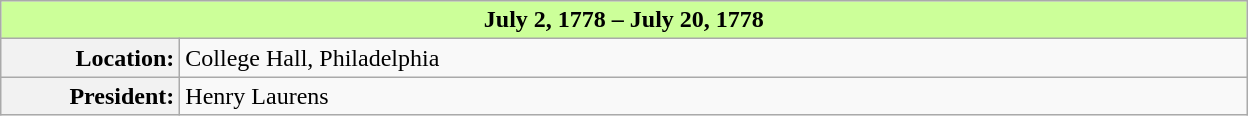<table class=wikitable>
<tr>
<th colspan=2 style="background:#ccff99;">July 2, 1778 – July 20, 1778</th>
</tr>
<tr>
<th style="width: 7em; text-align: right">Location:</th>
<td style="width: 44em;">College Hall, Philadelphia</td>
</tr>
<tr>
<th style="text-align: right">President:</th>
<td>Henry Laurens</td>
</tr>
</table>
